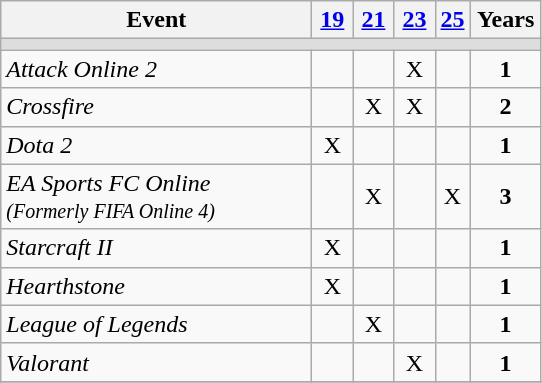<table class="wikitable" style="text-align:center">
<tr>
<th width=200>Event</th>
<th width=20><a href='#'>19</a></th>
<th width=20><a href='#'>21</a></th>
<th width=20><a href='#'>23</a></th>
<th><a href='#'>25</a></th>
<th width="40">Years</th>
</tr>
<tr bgcolor=#DDDDDD>
<td colspan="6"></td>
</tr>
<tr>
<td align=left><em>Attack Online 2</em></td>
<td></td>
<td></td>
<td>X</td>
<td></td>
<td><strong>1</strong></td>
</tr>
<tr>
<td align=left><em>Crossfire</em></td>
<td></td>
<td>X</td>
<td>X</td>
<td></td>
<td><strong>2</strong></td>
</tr>
<tr>
<td align=left><em>Dota 2</em></td>
<td>X</td>
<td></td>
<td></td>
<td></td>
<td><strong>1</strong></td>
</tr>
<tr>
<td align=left><em>EA Sports FC Online</em><br><em><small>(Formerly FIFA Online 4)</small></em></td>
<td></td>
<td>X</td>
<td></td>
<td>X</td>
<td><strong>3</strong></td>
</tr>
<tr>
<td align=left><em>Starcraft II</em></td>
<td>X</td>
<td></td>
<td></td>
<td></td>
<td><strong>1</strong></td>
</tr>
<tr>
<td align=left><em>Hearthstone</em></td>
<td>X</td>
<td></td>
<td></td>
<td></td>
<td><strong>1</strong></td>
</tr>
<tr>
<td align=left><em>League of Legends</em></td>
<td></td>
<td>X</td>
<td></td>
<td></td>
<td><strong>1</strong></td>
</tr>
<tr>
<td align=left><em>Valorant</em></td>
<td></td>
<td></td>
<td>X</td>
<td></td>
<td><strong>1</strong></td>
</tr>
<tr>
</tr>
</table>
